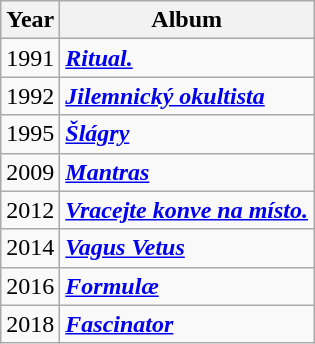<table class="wikitable">
<tr>
<th>Year</th>
<th>Album</th>
</tr>
<tr>
<td>1991</td>
<td><strong><em><a href='#'>Ritual.</a></em></strong> </td>
</tr>
<tr>
<td>1992</td>
<td><strong><em><a href='#'>Jilemnický okultista</a></em></strong> </td>
</tr>
<tr>
<td>1995</td>
<td><strong><em><a href='#'>Šlágry</a></em></strong> </td>
</tr>
<tr>
<td>2009</td>
<td><strong><em><a href='#'>Mantras</a></em></strong> </td>
</tr>
<tr>
<td>2012</td>
<td><strong><em><a href='#'>Vracejte konve na místo.</a></em></strong> </td>
</tr>
<tr>
<td>2014</td>
<td><strong><em><a href='#'>Vagus Vetus</a></em></strong> </td>
</tr>
<tr>
<td>2016</td>
<td><strong><em><a href='#'>Formulæ</a></em></strong> </td>
</tr>
<tr>
<td>2018</td>
<td><strong><em><a href='#'>Fascinator</a></em></strong> </td>
</tr>
</table>
